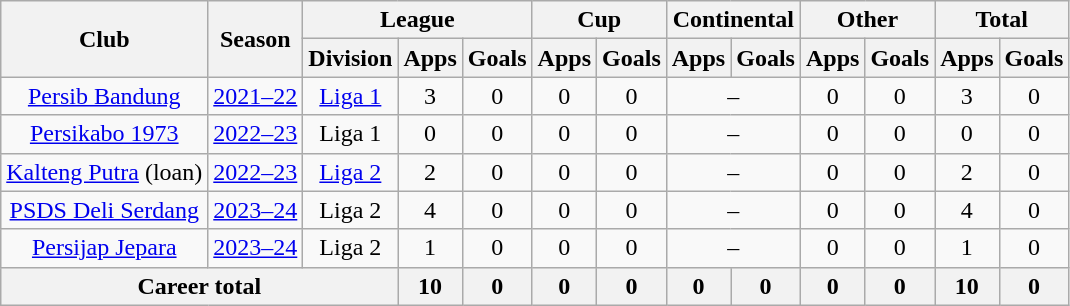<table class="wikitable" style="text-align: center">
<tr>
<th rowspan="2">Club</th>
<th rowspan="2">Season</th>
<th colspan="3">League</th>
<th colspan="2">Cup</th>
<th colspan="2">Continental</th>
<th colspan="2">Other</th>
<th colspan="2">Total</th>
</tr>
<tr>
<th>Division</th>
<th>Apps</th>
<th>Goals</th>
<th>Apps</th>
<th>Goals</th>
<th>Apps</th>
<th>Goals</th>
<th>Apps</th>
<th>Goals</th>
<th>Apps</th>
<th>Goals</th>
</tr>
<tr>
<td rowspan="1"><a href='#'>Persib Bandung</a></td>
<td><a href='#'>2021–22</a></td>
<td rowspan="1" valign="center"><a href='#'>Liga 1</a></td>
<td>3</td>
<td>0</td>
<td>0</td>
<td>0</td>
<td colspan="2">–</td>
<td>0</td>
<td>0</td>
<td>3</td>
<td>0</td>
</tr>
<tr>
<td rowspan="1"><a href='#'>Persikabo 1973</a></td>
<td><a href='#'>2022–23</a></td>
<td rowspan="1">Liga 1</td>
<td>0</td>
<td>0</td>
<td>0</td>
<td>0</td>
<td colspan="2">–</td>
<td>0</td>
<td>0</td>
<td>0</td>
<td>0</td>
</tr>
<tr>
<td rowspan="1"><a href='#'>Kalteng Putra</a> (loan)</td>
<td><a href='#'>2022–23</a></td>
<td rowspan="1" valign="center"><a href='#'>Liga 2</a></td>
<td>2</td>
<td>0</td>
<td>0</td>
<td>0</td>
<td colspan="2">–</td>
<td>0</td>
<td>0</td>
<td>2</td>
<td>0</td>
</tr>
<tr>
<td rowspan="1"><a href='#'>PSDS Deli Serdang</a></td>
<td><a href='#'>2023–24</a></td>
<td rowspan="1" valign="center">Liga 2</td>
<td>4</td>
<td>0</td>
<td>0</td>
<td>0</td>
<td colspan="2">–</td>
<td>0</td>
<td>0</td>
<td>4</td>
<td>0</td>
</tr>
<tr>
<td rowspan="1"><a href='#'>Persijap Jepara</a></td>
<td><a href='#'>2023–24</a></td>
<td rowspan="1" valign="center">Liga 2</td>
<td>1</td>
<td>0</td>
<td>0</td>
<td>0</td>
<td colspan="2">–</td>
<td>0</td>
<td>0</td>
<td>1</td>
<td>0</td>
</tr>
<tr>
<th colspan=3>Career total</th>
<th>10</th>
<th>0</th>
<th>0</th>
<th>0</th>
<th>0</th>
<th>0</th>
<th>0</th>
<th>0</th>
<th>10</th>
<th>0</th>
</tr>
</table>
